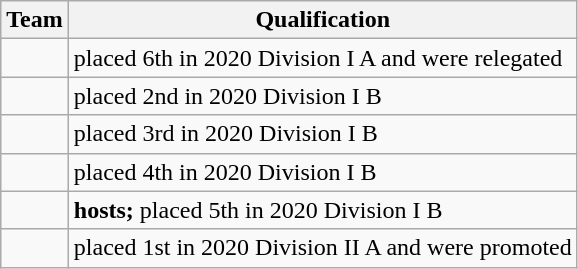<table class="wikitable">
<tr>
<th>Team</th>
<th>Qualification</th>
</tr>
<tr>
<td></td>
<td>placed 6th in 2020 Division I A and were relegated</td>
</tr>
<tr>
<td></td>
<td>placed 2nd in 2020 Division I B</td>
</tr>
<tr>
<td></td>
<td>placed 3rd in 2020 Division I B</td>
</tr>
<tr>
<td></td>
<td>placed 4th in 2020 Division I B</td>
</tr>
<tr>
<td></td>
<td><strong>hosts;</strong> placed 5th in 2020 Division I B</td>
</tr>
<tr>
<td></td>
<td>placed 1st in 2020 Division II A and were promoted</td>
</tr>
</table>
